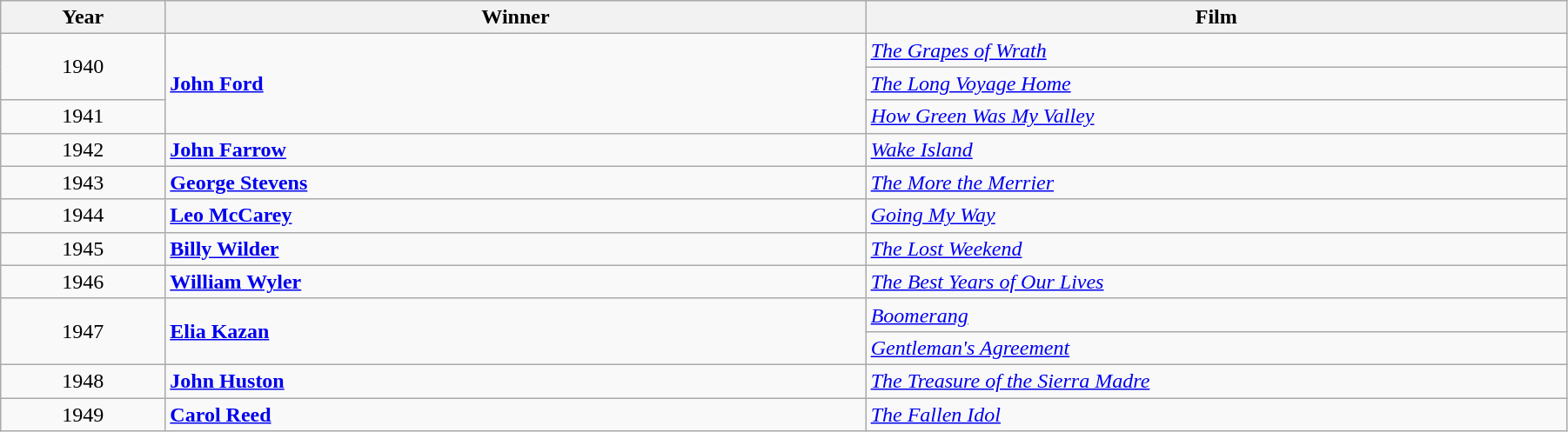<table class="wikitable" width="95%" cellpadding="5">
<tr>
<th width="100"><strong>Year</strong></th>
<th width="450"><strong>Winner</strong></th>
<th width="450"><strong>Film</strong></th>
</tr>
<tr>
<td rowspan="2" style="text-align:center;">1940</td>
<td rowspan="3"><strong><a href='#'>John Ford</a></strong></td>
<td><em><a href='#'>The Grapes of Wrath</a></em></td>
</tr>
<tr>
<td><em><a href='#'>The Long Voyage Home</a></em></td>
</tr>
<tr>
<td style="text-align:center;">1941</td>
<td><em><a href='#'>How Green Was My Valley</a></em></td>
</tr>
<tr>
<td style="text-align:center;">1942</td>
<td><strong><a href='#'>John Farrow</a></strong></td>
<td><em><a href='#'>Wake Island</a></em></td>
</tr>
<tr>
<td style="text-align:center;">1943</td>
<td><strong><a href='#'>George Stevens</a></strong></td>
<td><em><a href='#'>The More the Merrier</a></em></td>
</tr>
<tr>
<td style="text-align:center;">1944</td>
<td><strong><a href='#'>Leo McCarey</a></strong></td>
<td><em><a href='#'>Going My Way</a></em></td>
</tr>
<tr>
<td style="text-align:center;">1945</td>
<td><strong><a href='#'>Billy Wilder</a></strong></td>
<td><em><a href='#'>The Lost Weekend</a></em></td>
</tr>
<tr>
<td style="text-align:center;">1946</td>
<td><strong><a href='#'>William Wyler</a></strong></td>
<td><em><a href='#'>The Best Years of Our Lives</a></em></td>
</tr>
<tr>
<td rowspan="2" style="text-align:center;">1947</td>
<td rowspan="2"><strong><a href='#'>Elia Kazan</a></strong></td>
<td><em><a href='#'>Boomerang</a></em></td>
</tr>
<tr>
<td><em><a href='#'>Gentleman's Agreement</a></em></td>
</tr>
<tr>
<td style="text-align:center;">1948</td>
<td><strong><a href='#'>John Huston</a></strong></td>
<td><em><a href='#'>The Treasure of the Sierra Madre</a></em></td>
</tr>
<tr>
<td style="text-align:center;">1949</td>
<td><strong><a href='#'>Carol Reed</a></strong></td>
<td><em><a href='#'>The Fallen Idol</a></em></td>
</tr>
</table>
